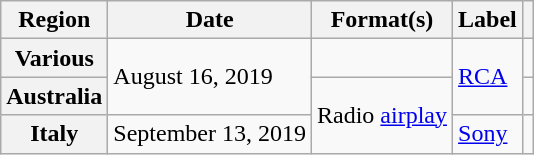<table class="wikitable plainrowheaders">
<tr>
<th scope="col">Region</th>
<th scope="col">Date</th>
<th scope="col">Format(s)</th>
<th scope="col">Label</th>
<th scope="col"></th>
</tr>
<tr>
<th scope="row">Various</th>
<td rowspan="2">August 16, 2019</td>
<td></td>
<td rowspan="2"><a href='#'>RCA</a></td>
<td align="center"></td>
</tr>
<tr>
<th scope="row">Australia</th>
<td rowspan="2">Radio <a href='#'>airplay</a></td>
<td align="center"></td>
</tr>
<tr>
<th scope="row">Italy</th>
<td>September 13, 2019</td>
<td><a href='#'>Sony</a></td>
<td align="center"></td>
</tr>
</table>
